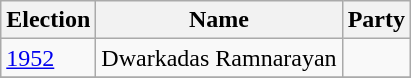<table class="wikitable sortable">
<tr>
<th>Election</th>
<th>Name</th>
<th colspan=2>Party</th>
</tr>
<tr>
<td><a href='#'>1952</a></td>
<td>Dwarkadas Ramnarayan</td>
<td></td>
</tr>
<tr>
</tr>
</table>
